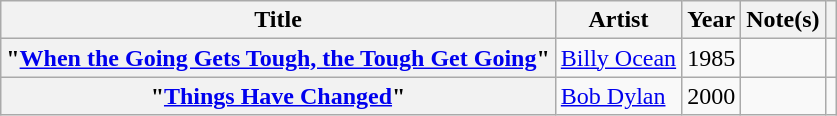<table class="wikitable plainrowheaders">
<tr>
<th scope="col">Title</th>
<th scope="col">Artist</th>
<th scope="col">Year</th>
<th scope="col" class="unsortable">Note(s)</th>
<th scope="col" class="unsortable"></th>
</tr>
<tr>
<th scope="row" align="left">"<a href='#'>When the Going Gets Tough, the Tough Get Going</a>"</th>
<td><a href='#'>Billy Ocean</a></td>
<td>1985</td>
<td></td>
<td style="text-align:center;"></td>
</tr>
<tr>
<th scope="row" align="left">"<a href='#'>Things Have Changed</a>"</th>
<td><a href='#'>Bob Dylan</a></td>
<td>2000</td>
<td></td>
<td style="text-align:center;"></td>
</tr>
</table>
